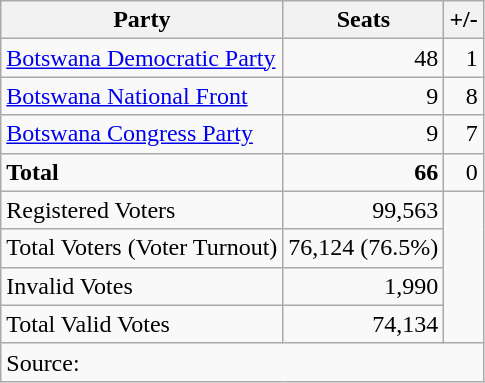<table class=wikitable style=text-align:right>
<tr>
<th>Party</th>
<th>Seats</th>
<th>+/-</th>
</tr>
<tr>
<td align=left><a href='#'>Botswana Democratic Party</a></td>
<td>48</td>
<td>1</td>
</tr>
<tr>
<td align=left><a href='#'>Botswana National Front</a></td>
<td>9</td>
<td>8</td>
</tr>
<tr>
<td align=left><a href='#'>Botswana Congress Party</a></td>
<td>9</td>
<td>7</td>
</tr>
<tr>
<td align=left><strong>Total</strong></td>
<td><strong>66</strong></td>
<td>0</td>
</tr>
<tr>
<td align=left>Registered Voters</td>
<td>99,563</td>
</tr>
<tr>
<td align=left>Total Voters (Voter Turnout)</td>
<td>76,124 (76.5%)</td>
</tr>
<tr>
<td align=left>Invalid Votes</td>
<td>1,990</td>
</tr>
<tr>
<td align=left>Total Valid Votes</td>
<td>74,134</td>
</tr>
<tr>
<td colspan=4 align=left>Source: </td>
</tr>
</table>
